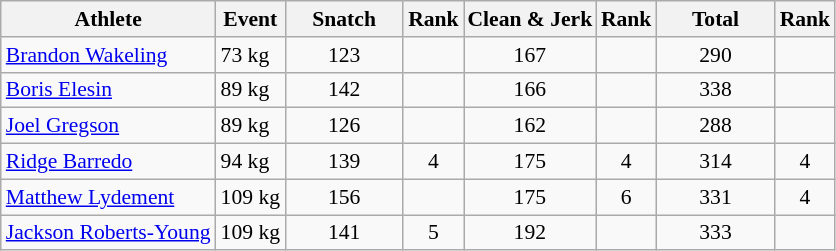<table class=wikitable style=font-size:90%;text-align:center>
<tr>
<th>Athlete</th>
<th>Event</th>
<th style="width:5em;">Snatch</th>
<th>Rank</th>
<th style="padding:2px;">Clean & Jerk</th>
<th>Rank</th>
<th style="width:5em;">Total</th>
<th>Rank</th>
</tr>
<tr>
<td align=left><a href='#'>Brandon Wakeling</a></td>
<td align=left>73 kg</td>
<td>123</td>
<td></td>
<td>167</td>
<td></td>
<td>290</td>
<td></td>
</tr>
<tr>
<td align=left><a href='#'>Boris Elesin</a></td>
<td align=left>89 kg</td>
<td>142</td>
<td></td>
<td>166</td>
<td></td>
<td>338</td>
<td></td>
</tr>
<tr>
<td align=left><a href='#'>Joel Gregson</a></td>
<td align=left>89 kg</td>
<td>126</td>
<td></td>
<td>162</td>
<td></td>
<td>288</td>
<td></td>
</tr>
<tr>
<td align=left><a href='#'>Ridge Barredo</a></td>
<td align=left>94 kg</td>
<td>139</td>
<td>4</td>
<td>175</td>
<td>4</td>
<td>314</td>
<td>4</td>
</tr>
<tr>
<td align=left><a href='#'>Matthew Lydement</a></td>
<td align=left>109 kg</td>
<td>156</td>
<td></td>
<td>175</td>
<td>6</td>
<td>331</td>
<td>4</td>
</tr>
<tr>
<td align=left><a href='#'>Jackson Roberts-Young</a></td>
<td align=left>109 kg</td>
<td>141</td>
<td>5</td>
<td>192</td>
<td></td>
<td>333</td>
<td></td>
</tr>
</table>
